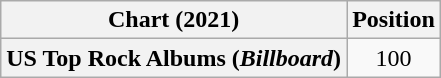<table class="wikitable plainrowheaders" style="text-align:center">
<tr>
<th scope="col">Chart (2021)</th>
<th scope="col">Position</th>
</tr>
<tr>
<th scope="row">US Top Rock Albums (<em>Billboard</em>)</th>
<td>100</td>
</tr>
</table>
